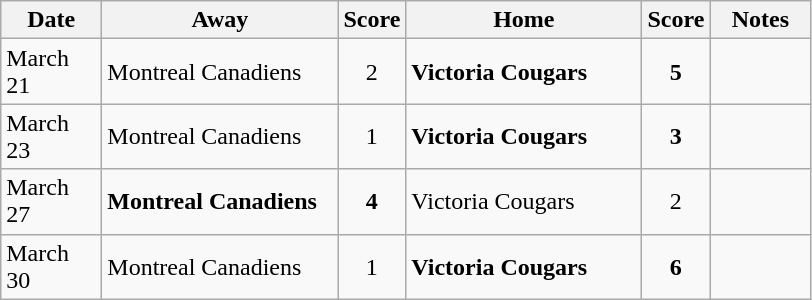<table class="wikitable">
<tr>
<th bgcolor="#DDDDFF" width="60">Date</th>
<th bgcolor="#DDDDFF" width="150">Away</th>
<th bgcolor="#DDDDFF" width="5">Score</th>
<th bgcolor="#DDDDFF" width="150">Home</th>
<th bgcolor="#DDDDFF" width="5">Score</th>
<th bgcolor="#DDDDFF" width="60">Notes</th>
</tr>
<tr>
<td>March 21</td>
<td>Montreal Canadiens</td>
<td align="center">2</td>
<td><strong>Victoria Cougars</strong></td>
<td align="center"><strong>5</strong></td>
<td></td>
</tr>
<tr>
<td>March 23</td>
<td>Montreal Canadiens</td>
<td align="center">1</td>
<td><strong>Victoria Cougars</strong></td>
<td align="center"><strong>3</strong></td>
<td></td>
</tr>
<tr>
<td>March 27</td>
<td><strong>Montreal Canadiens</strong></td>
<td align="center"><strong>4</strong></td>
<td>Victoria Cougars</td>
<td align="center">2</td>
<td></td>
</tr>
<tr>
<td>March 30</td>
<td>Montreal Canadiens</td>
<td align="center">1</td>
<td><strong>Victoria Cougars</strong></td>
<td align="center"><strong>6</strong></td>
<td></td>
</tr>
</table>
